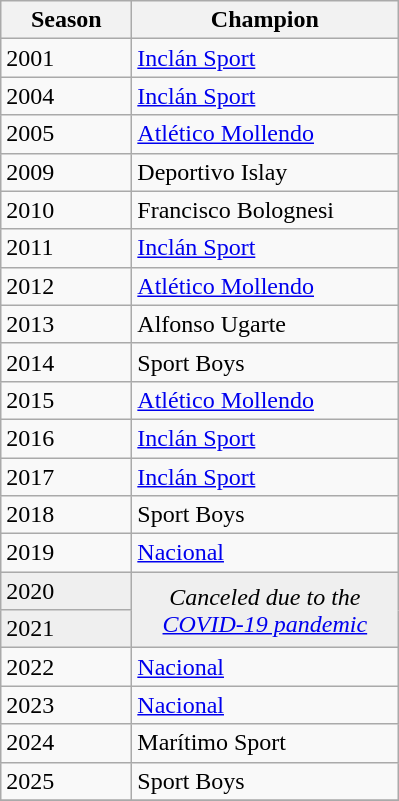<table class="wikitable sortable">
<tr>
<th width=80px>Season</th>
<th width=170px>Champion</th>
</tr>
<tr>
<td>2001</td>
<td><a href='#'>Inclán Sport</a></td>
</tr>
<tr>
<td>2004</td>
<td><a href='#'>Inclán Sport</a></td>
</tr>
<tr>
<td>2005</td>
<td><a href='#'>Atlético Mollendo</a></td>
</tr>
<tr>
<td>2009</td>
<td>Deportivo Islay</td>
</tr>
<tr>
<td>2010</td>
<td>Francisco Bolognesi</td>
</tr>
<tr>
<td>2011</td>
<td><a href='#'>Inclán Sport</a></td>
</tr>
<tr>
<td>2012</td>
<td><a href='#'>Atlético Mollendo</a></td>
</tr>
<tr>
<td>2013</td>
<td>Alfonso Ugarte</td>
</tr>
<tr>
<td>2014</td>
<td>Sport Boys</td>
</tr>
<tr>
<td>2015</td>
<td><a href='#'>Atlético Mollendo</a></td>
</tr>
<tr>
<td>2016</td>
<td><a href='#'>Inclán Sport</a></td>
</tr>
<tr>
<td>2017</td>
<td><a href='#'>Inclán Sport</a></td>
</tr>
<tr>
<td>2018</td>
<td>Sport Boys</td>
</tr>
<tr>
<td>2019</td>
<td><a href='#'>Nacional</a></td>
</tr>
<tr bgcolor=#efefef>
<td>2020</td>
<td rowspan=2 colspan="1" align=center><em>Canceled due to the <a href='#'>COVID-19 pandemic</a></em></td>
</tr>
<tr bgcolor=#efefef>
<td>2021</td>
</tr>
<tr>
<td>2022</td>
<td><a href='#'>Nacional</a></td>
</tr>
<tr>
<td>2023</td>
<td><a href='#'>Nacional</a></td>
</tr>
<tr>
<td>2024</td>
<td>Marítimo Sport</td>
</tr>
<tr>
<td>2025</td>
<td>Sport Boys</td>
</tr>
<tr>
</tr>
</table>
